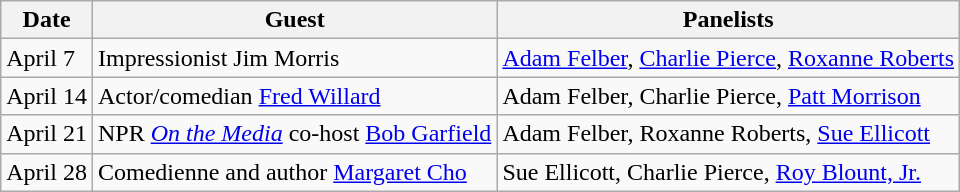<table class="wikitable">
<tr>
<th>Date</th>
<th>Guest</th>
<th>Panelists</th>
</tr>
<tr>
<td>April 7</td>
<td>Impressionist Jim Morris</td>
<td><a href='#'>Adam Felber</a>, <a href='#'>Charlie Pierce</a>, <a href='#'>Roxanne Roberts</a></td>
</tr>
<tr>
<td>April 14</td>
<td>Actor/comedian <a href='#'>Fred Willard</a></td>
<td>Adam Felber, Charlie Pierce, <a href='#'>Patt Morrison</a></td>
</tr>
<tr>
<td>April 21</td>
<td>NPR <em><a href='#'>On the Media</a></em> co-host <a href='#'>Bob Garfield</a></td>
<td>Adam Felber, Roxanne Roberts, <a href='#'>Sue Ellicott</a></td>
</tr>
<tr>
<td>April 28</td>
<td>Comedienne and author <a href='#'>Margaret Cho</a></td>
<td>Sue Ellicott, Charlie Pierce, <a href='#'>Roy Blount, Jr.</a></td>
</tr>
</table>
